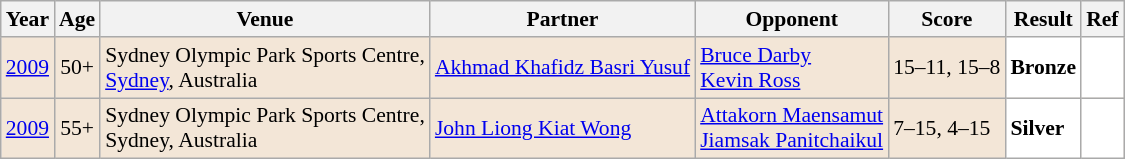<table class="sortable wikitable" style="font-size: 90%">
<tr>
<th>Year</th>
<th>Age</th>
<th>Venue</th>
<th>Partner</th>
<th>Opponent</th>
<th>Score</th>
<th>Result</th>
<th>Ref</th>
</tr>
<tr style="background:#F3E6D7">
<td align="center"><a href='#'>2009</a></td>
<td align="center">50+</td>
<td align="left">Sydney Olympic Park Sports Centre,<br><a href='#'>Sydney</a>, Australia</td>
<td align="left"> <a href='#'>Akhmad Khafidz Basri Yusuf</a></td>
<td align="left"> <a href='#'>Bruce Darby</a><br> <a href='#'>Kevin Ross</a></td>
<td align="left">15–11, 15–8</td>
<td style="text-align:left; background:white"> <strong>Bronze</strong></td>
<td style="text-align:center; background:white"></td>
</tr>
<tr style="background:#F3E6D7">
<td align="center"><a href='#'>2009</a></td>
<td align="center">55+</td>
<td align="left">Sydney Olympic Park Sports Centre,<br>Sydney, Australia</td>
<td align="left"> <a href='#'>John Liong Kiat Wong</a></td>
<td align="left"> <a href='#'>Attakorn Maensamut</a><br> <a href='#'>Jiamsak Panitchaikul</a></td>
<td align="left">7–15, 4–15</td>
<td style="text-align:left; background:white"> <strong>Silver</strong></td>
<td style="text-align:center; background:white"></td>
</tr>
</table>
